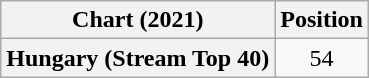<table class="wikitable plainrowheaders" style="text-align:center">
<tr>
<th scope="col">Chart (2021)</th>
<th scope="col">Position</th>
</tr>
<tr>
<th scope="row">Hungary (Stream Top 40)</th>
<td>54</td>
</tr>
</table>
